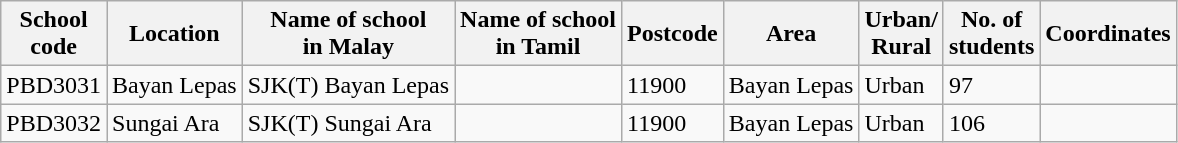<table class="wikitable sortable">
<tr>
<th>School<br>code</th>
<th>Location</th>
<th>Name of school<br>in Malay</th>
<th>Name of school<br>in Tamil</th>
<th>Postcode</th>
<th>Area</th>
<th>Urban/<br>Rural</th>
<th>No. of<br>students</th>
<th>Coordinates</th>
</tr>
<tr>
<td>PBD3031</td>
<td>Bayan Lepas</td>
<td>SJK(T) Bayan Lepas</td>
<td></td>
<td>11900</td>
<td>Bayan Lepas</td>
<td>Urban</td>
<td>97</td>
<td></td>
</tr>
<tr>
<td>PBD3032</td>
<td>Sungai Ara</td>
<td>SJK(T) Sungai Ara</td>
<td></td>
<td>11900</td>
<td>Bayan Lepas</td>
<td>Urban</td>
<td>106</td>
<td></td>
</tr>
</table>
